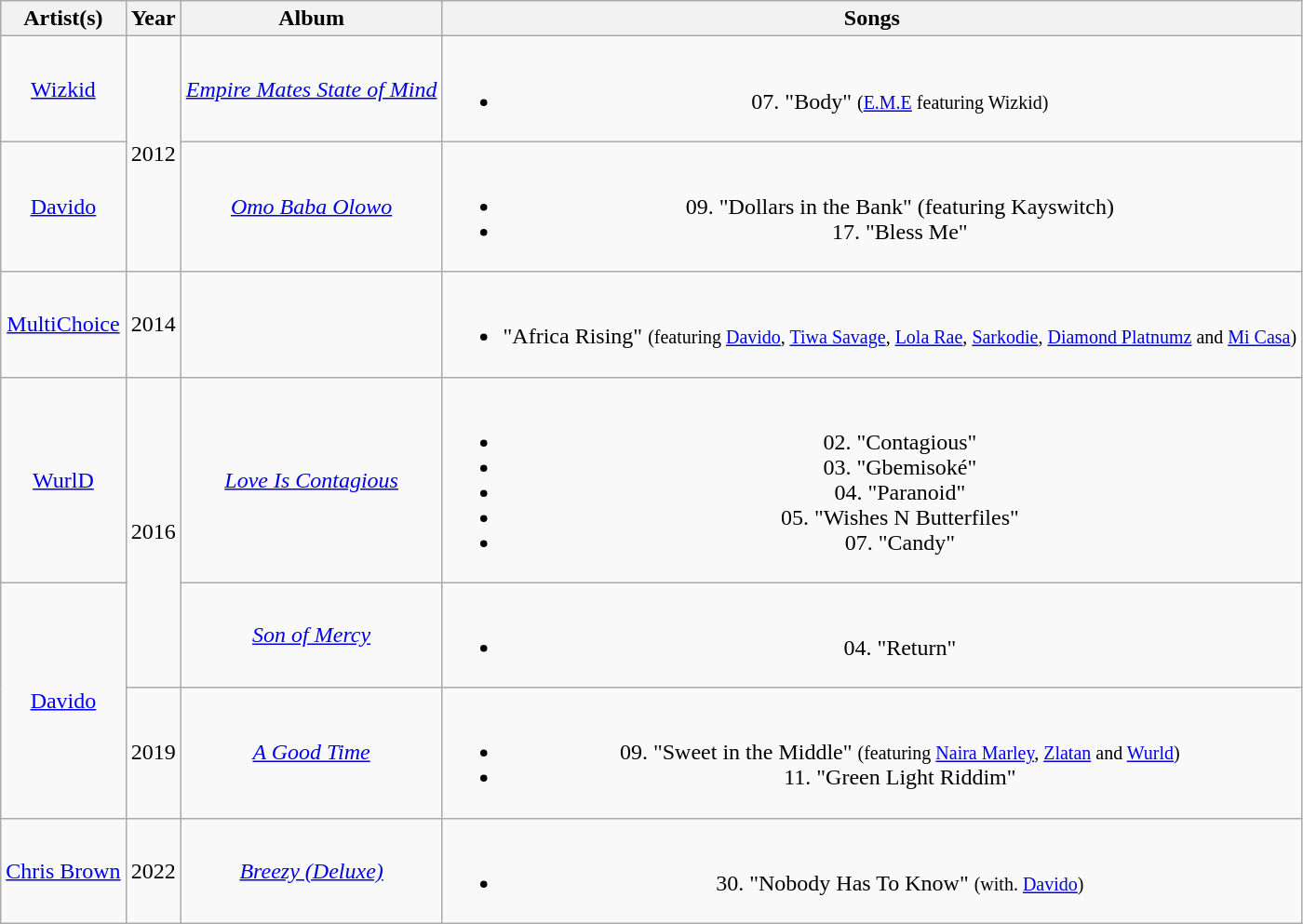<table class="wikitable plainrowheaders sortable" style="text-align:center;">
<tr>
<th scope="col">Artist(s)</th>
<th scope="col">Year</th>
<th scope="col">Album</th>
<th scope="col">Songs</th>
</tr>
<tr>
<td><a href='#'>Wizkid</a></td>
<td rowspan="2">2012</td>
<td><em><a href='#'>Empire Mates State of Mind</a></em></td>
<td><br><ul><li>07. "Body" <small>(<a href='#'>E.M.E</a> featuring Wizkid)</small></li></ul></td>
</tr>
<tr>
<td><a href='#'>Davido</a></td>
<td><em><a href='#'>Omo Baba Olowo</a></em></td>
<td><br><ul><li>09. "Dollars in the Bank" (featuring Kayswitch)</li><li>17. "Bless Me"</li></ul></td>
</tr>
<tr>
<td><a href='#'>MultiChoice</a></td>
<td>2014</td>
<td></td>
<td><br><ul><li>"Africa Rising" <small>(featuring <a href='#'>Davido</a>, <a href='#'>Tiwa Savage</a>, <a href='#'>Lola Rae</a>, <a href='#'>Sarkodie</a>, <a href='#'>Diamond Platnumz</a> and <a href='#'>Mi Casa</a>)</small></li></ul></td>
</tr>
<tr>
<td><a href='#'>WurlD</a></td>
<td rowspan="2">2016</td>
<td><em><a href='#'>Love Is Contagious</a></em></td>
<td><br><ul><li>02. "Contagious"</li><li>03. "Gbemisoké"</li><li>04. "Paranoid"</li><li>05. "Wishes N Butterfiles"</li><li>07. "Candy"</li></ul></td>
</tr>
<tr>
<td rowspan="2"><a href='#'>Davido</a></td>
<td><em><a href='#'>Son of Mercy</a></em></td>
<td><br><ul><li>04. "Return"</li></ul></td>
</tr>
<tr>
<td>2019</td>
<td><em><a href='#'>A Good Time</a></em></td>
<td><br><ul><li>09. "Sweet in the Middle" <small>(featuring <a href='#'>Naira Marley</a>, <a href='#'>Zlatan</a> and <a href='#'>Wurld</a>)</small></li><li>11. "Green Light Riddim"</li></ul></td>
</tr>
<tr>
<td><a href='#'>Chris Brown</a></td>
<td>2022</td>
<td><em><a href='#'>Breezy (Deluxe)</a></em></td>
<td><br><ul><li>30. "Nobody Has To Know" <small>(with. <a href='#'>Davido</a>)</small></li></ul></td>
</tr>
</table>
